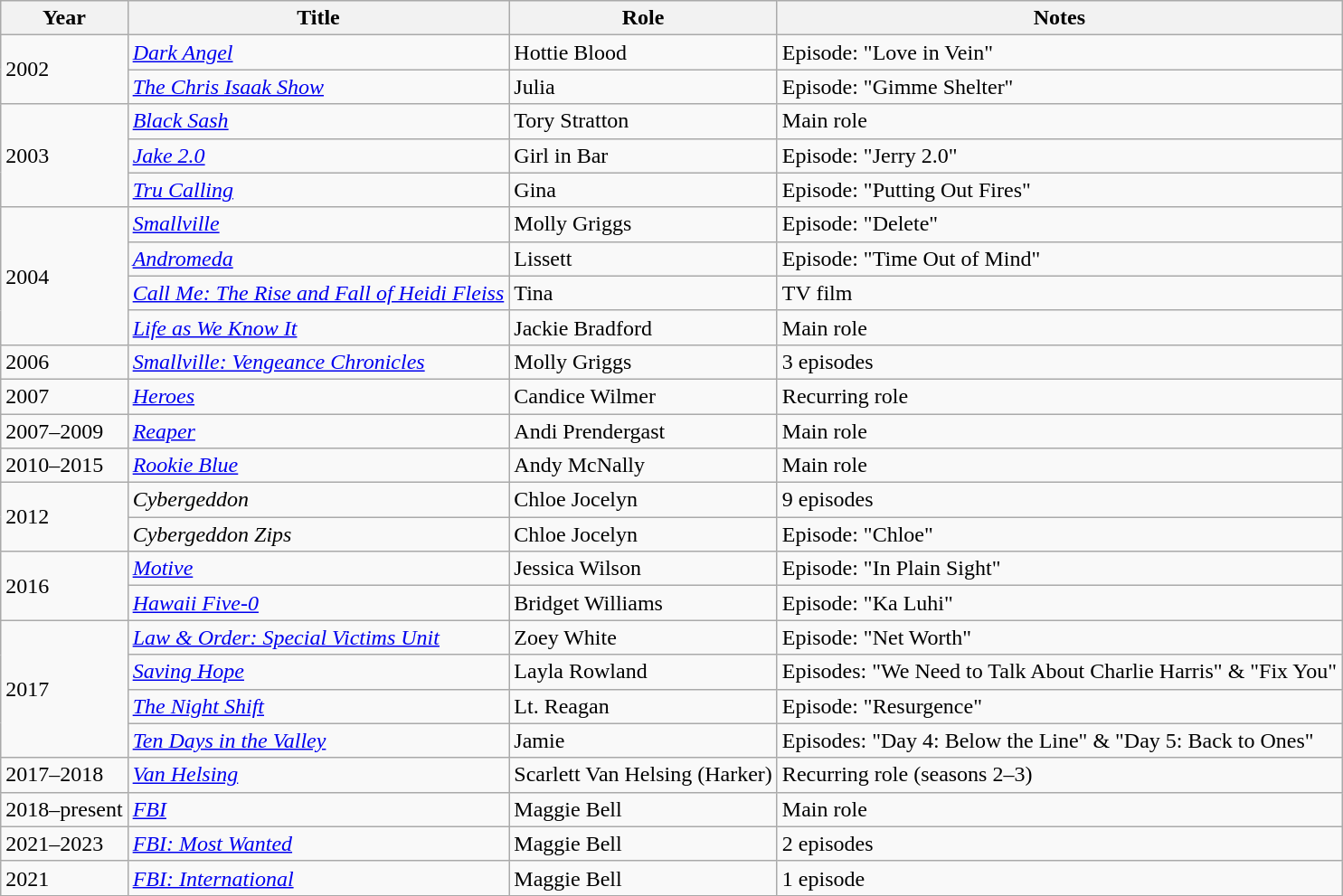<table class="wikitable sortable">
<tr>
<th>Year</th>
<th>Title</th>
<th>Role</th>
<th class="unsortable">Notes</th>
</tr>
<tr>
<td rowspan=2>2002</td>
<td><em><a href='#'>Dark Angel</a></em></td>
<td>Hottie Blood</td>
<td>Episode: "Love in Vein"</td>
</tr>
<tr MR D>
<td data-sort-value="Chris Isaak Show, The"><em><a href='#'>The Chris Isaak Show</a></em></td>
<td>Julia</td>
<td>Episode: "Gimme Shelter"</td>
</tr>
<tr>
<td rowspan=3>2003</td>
<td><em><a href='#'>Black Sash</a></em></td>
<td>Tory Stratton</td>
<td>Main role</td>
</tr>
<tr>
<td><em><a href='#'>Jake 2.0</a></em></td>
<td>Girl in Bar</td>
<td>Episode: "Jerry 2.0"</td>
</tr>
<tr>
<td><em><a href='#'>Tru Calling</a></em></td>
<td>Gina</td>
<td>Episode: "Putting Out Fires"</td>
</tr>
<tr>
<td rowspan=4>2004</td>
<td><em><a href='#'>Smallville</a></em></td>
<td>Molly Griggs</td>
<td>Episode: "Delete"</td>
</tr>
<tr>
<td><em><a href='#'>Andromeda</a></em></td>
<td>Lissett</td>
<td>Episode: "Time Out of Mind"</td>
</tr>
<tr>
<td><em><a href='#'>Call Me: The Rise and Fall of Heidi Fleiss</a></em></td>
<td>Tina</td>
<td>TV film</td>
</tr>
<tr>
<td><em><a href='#'>Life as We Know It</a></em></td>
<td>Jackie Bradford</td>
<td>Main role</td>
</tr>
<tr>
<td>2006</td>
<td><em><a href='#'>Smallville: Vengeance Chronicles</a></em></td>
<td>Molly Griggs</td>
<td>3 episodes</td>
</tr>
<tr>
<td>2007</td>
<td><em><a href='#'>Heroes</a></em></td>
<td>Candice Wilmer</td>
<td>Recurring role</td>
</tr>
<tr>
<td>2007–2009</td>
<td><em><a href='#'>Reaper</a></em></td>
<td>Andi Prendergast</td>
<td>Main role</td>
</tr>
<tr>
<td>2010–2015</td>
<td><em><a href='#'>Rookie Blue</a></em></td>
<td>Andy McNally</td>
<td>Main role</td>
</tr>
<tr>
<td rowspan=2>2012</td>
<td><em>Cybergeddon</em></td>
<td>Chloe Jocelyn</td>
<td>9 episodes</td>
</tr>
<tr>
<td><em>Cybergeddon Zips</em></td>
<td>Chloe Jocelyn</td>
<td>Episode: "Chloe"</td>
</tr>
<tr>
<td rowspan=2>2016</td>
<td><em><a href='#'>Motive</a></em></td>
<td>Jessica Wilson</td>
<td>Episode: "In Plain Sight"</td>
</tr>
<tr>
<td><em><a href='#'>Hawaii Five-0</a></em></td>
<td>Bridget Williams</td>
<td>Episode: "Ka Luhi"</td>
</tr>
<tr>
<td rowspan=4>2017</td>
<td><em><a href='#'>Law & Order: Special Victims Unit</a></em></td>
<td>Zoey White</td>
<td>Episode: "Net Worth"</td>
</tr>
<tr>
<td><em><a href='#'>Saving Hope</a></em></td>
<td>Layla Rowland</td>
<td>Episodes: "We Need to Talk About Charlie Harris" & "Fix You"</td>
</tr>
<tr>
<td data-sort-value="Night Shift, The"><em><a href='#'>The Night Shift</a></em></td>
<td>Lt. Reagan</td>
<td>Episode: "Resurgence"</td>
</tr>
<tr>
<td><em><a href='#'>Ten Days in the Valley</a></em></td>
<td>Jamie</td>
<td>Episodes: "Day 4: Below the Line" & "Day 5: Back to Ones"</td>
</tr>
<tr>
<td>2017–2018</td>
<td><em><a href='#'>Van Helsing</a></em></td>
<td>Scarlett Van Helsing (Harker)</td>
<td>Recurring role (seasons 2–3)</td>
</tr>
<tr>
<td>2018–present</td>
<td><em><a href='#'>FBI</a></em></td>
<td>Maggie Bell</td>
<td>Main role</td>
</tr>
<tr>
<td>2021–2023</td>
<td><em><a href='#'>FBI: Most Wanted</a></em></td>
<td>Maggie Bell</td>
<td>2 episodes</td>
</tr>
<tr>
<td>2021</td>
<td><em><a href='#'>FBI: International</a></em></td>
<td>Maggie Bell</td>
<td>1 episode</td>
</tr>
<tr>
</tr>
</table>
